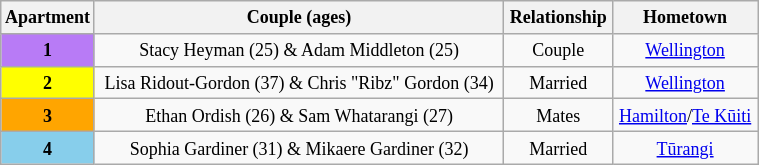<table class="wikitable" style="text-align: center; font-size: 9pt; line-height:16px; width:40%">
<tr valign="top">
<th colspan="1">Apartment</th>
<th>Couple (ages)</th>
<th>Relationship</th>
<th>Hometown</th>
</tr>
<tr>
<th style="width:2%;background:#B87BF6; height:10px;">1</th>
<td>Stacy Heyman (25) & Adam Middleton (25)</td>
<td>Couple</td>
<td><a href='#'>Wellington</a></td>
</tr>
<tr>
<th style="width:2%;background:yellow; height:10px;">2</th>
<td>Lisa Ridout-Gordon (37) & Chris "Ribz" Gordon (34)</td>
<td>Married</td>
<td><a href='#'>Wellington</a></td>
</tr>
<tr>
<th style="width:2%;background:orange; height:10px;">3</th>
<td>Ethan Ordish (26) & Sam Whatarangi (27)</td>
<td>Mates</td>
<td><a href='#'>Hamilton</a>/<a href='#'>Te Kūiti</a></td>
</tr>
<tr>
<th style="width:2%;background:skyblue; height:10px;">4</th>
<td>Sophia Gardiner (31) & Mikaere Gardiner (32)</td>
<td>Married</td>
<td><a href='#'>Tūrangi</a></td>
</tr>
</table>
